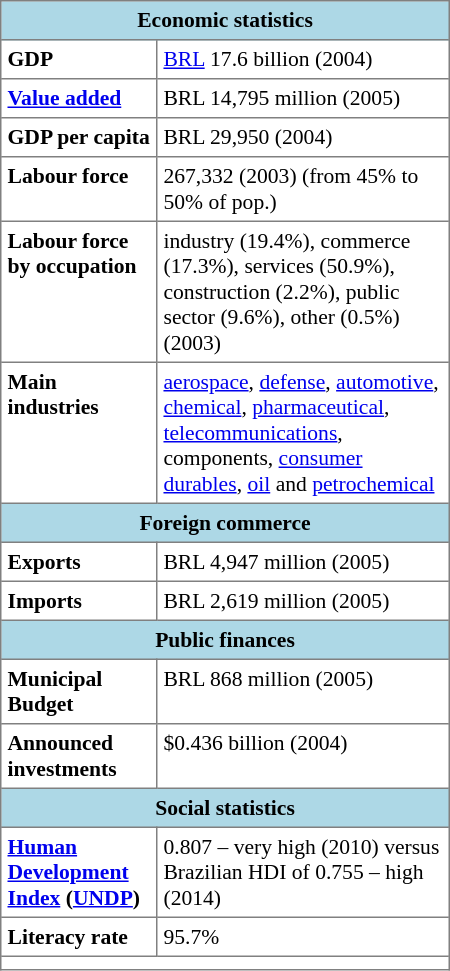<table border=1 cellspacing=0 cellpadding=4 width=300 style="float:right; clear: right; border:1px solid gray; border-collapse:collapse; font-size:90%; margin:0 0 .5em 1em;">
<tr>
<th align="center" bgcolor="lightblue" colspan="3">Economic statistics</th>
</tr>
<tr>
<th align="left" valign="top">GDP</th>
<td colspan="2" valign="top"><a href='#'>BRL</a> 17.6 billion (2004)</td>
</tr>
<tr>
<th align="left" valign="top"><a href='#'>Value added</a></th>
<td colspan="2" valign="top">BRL 14,795 million (2005)</td>
</tr>
<tr>
<th align="left" valign="top">GDP per capita</th>
<td colspan="2" valign="top">BRL 29,950 (2004)</td>
</tr>
<tr>
<th align="left" valign="top">Labour force</th>
<td colspan="2" valign="top">267,332 (2003) (from 45% to 50% of pop.)</td>
</tr>
<tr>
<th align="left" valign="top">Labour force by occupation</th>
<td colspan="2" valign="top">industry (19.4%), commerce (17.3%), services (50.9%), construction (2.2%), public sector (9.6%), other (0.5%) (2003)</td>
</tr>
<tr>
<th align="left" valign="top">Main industries</th>
<td colspan="2" valign="top"><a href='#'>aerospace</a>, <a href='#'>defense</a>, <a href='#'>automotive</a>, <a href='#'>chemical</a>, <a href='#'>pharmaceutical</a>, <a href='#'>telecommunications</a>, components, <a href='#'>consumer durables</a>, <a href='#'>oil</a> and <a href='#'>petrochemical</a></td>
</tr>
<tr>
<th align="center" bgcolor="lightblue" colspan="3">Foreign commerce</th>
</tr>
<tr>
<th align="left" valign="top">Exports</th>
<td colspan="2" valign="top">BRL 4,947 million (2005)</td>
</tr>
<tr>
<th align="left" valign="top">Imports</th>
<td colspan="2" valign="top">BRL 2,619 million (2005)</td>
</tr>
<tr>
<th align="center" bgcolor="lightblue" colspan="3">Public finances</th>
</tr>
<tr>
<th align="left" valign="top">Municipal Budget</th>
<td colspan="2" valign="top">BRL 868 million (2005)</td>
</tr>
<tr>
<th align="left" valign="top">Announced investments</th>
<td colspan="2" valign="top">$0.436 billion (2004)</td>
</tr>
<tr>
<th align="center" bgcolor="lightblue" colspan="3">Social statistics</th>
</tr>
<tr>
<th align="left" valign="top"><a href='#'>Human Development Index</a> (<a href='#'>UNDP</a>)</th>
<td colspan="2" valign="top">0.807 – <span>very high</span> (2010) versus Brazilian HDI of 0.755 – <span>high</span> (2014)</td>
</tr>
<tr>
<th align="left" valign="top">Literacy rate</th>
<td colspan="2" valign="top">95.7%</td>
</tr>
<tr>
<th align="right" colspan="3"></th>
</tr>
</table>
